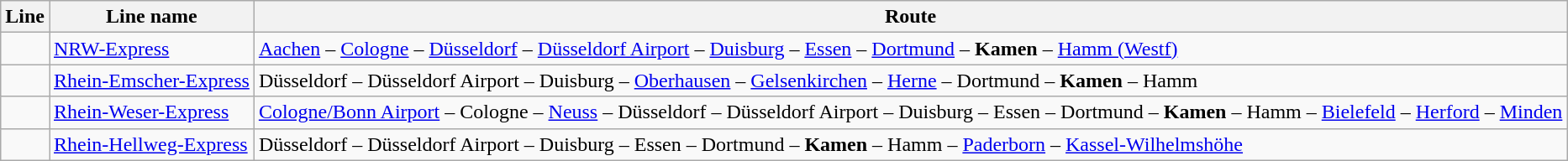<table class="wikitable">
<tr class="hintergrundfarbe5">
<th>Line</th>
<th>Line name</th>
<th>Route</th>
</tr>
<tr>
<td></td>
<td><a href='#'>NRW-Express</a></td>
<td><a href='#'>Aachen</a> – <a href='#'>Cologne</a> – <a href='#'>Düsseldorf</a> – <a href='#'>Düsseldorf Airport</a> – <a href='#'>Duisburg</a> – <a href='#'>Essen</a> – <a href='#'>Dortmund</a> – <strong>Kamen </strong> – <a href='#'>Hamm (Westf)</a></td>
</tr>
<tr>
<td></td>
<td><a href='#'>Rhein-Emscher-Express</a></td>
<td>Düsseldorf – Düsseldorf Airport – Duisburg – <a href='#'>Oberhausen</a> – <a href='#'>Gelsenkirchen</a> – <a href='#'>Herne</a> – Dortmund – <strong>Kamen </strong> – Hamm</td>
</tr>
<tr>
<td></td>
<td><a href='#'>Rhein-Weser-Express</a></td>
<td><a href='#'>Cologne/Bonn Airport</a> – Cologne – <a href='#'>Neuss</a> –  Düsseldorf – Düsseldorf Airport – Duisburg – Essen – Dortmund – <strong>Kamen </strong> – Hamm – <a href='#'>Bielefeld</a> – <a href='#'>Herford</a> – <a href='#'>Minden</a></td>
</tr>
<tr>
<td></td>
<td><a href='#'>Rhein-Hellweg-Express</a></td>
<td>Düsseldorf – Düsseldorf Airport – Duisburg – Essen – Dortmund – <strong>Kamen </strong> – Hamm – <a href='#'>Paderborn</a> – <a href='#'>Kassel-Wilhelmshöhe</a></td>
</tr>
</table>
